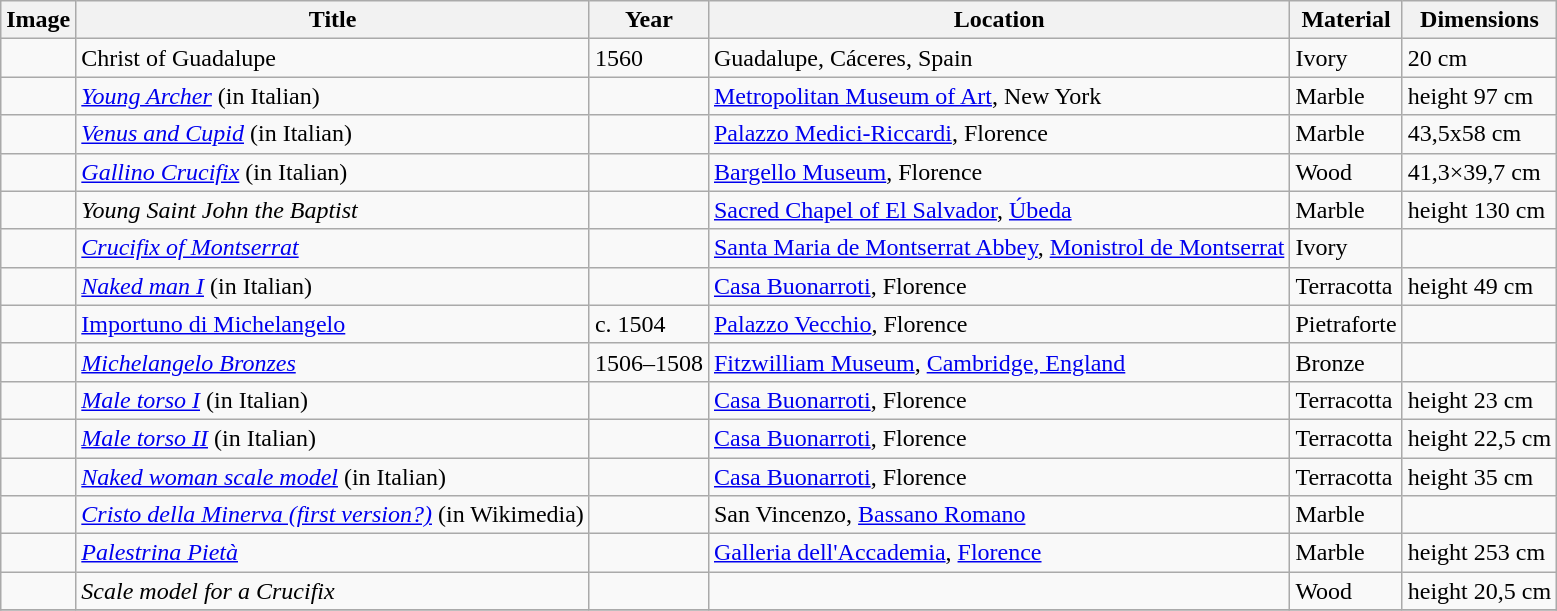<table class="wikitable sortable">
<tr>
<th>Image</th>
<th>Title</th>
<th>Year</th>
<th>Location</th>
<th>Material</th>
<th>Dimensions</th>
</tr>
<tr>
<td></td>
<td>Christ of Guadalupe</td>
<td>1560</td>
<td>Guadalupe, Cáceres, Spain</td>
<td>Ivory</td>
<td>20 cm</td>
</tr>
<tr>
<td></td>
<td><a href='#'><em>Young Archer</em></a> (in Italian)</td>
<td></td>
<td><a href='#'>Metropolitan Museum of Art</a>, New York</td>
<td>Marble</td>
<td>height 97 cm</td>
</tr>
<tr>
<td></td>
<td><a href='#'><em>Venus and Cupid</em></a> (in Italian)</td>
<td></td>
<td><a href='#'>Palazzo Medici-Riccardi</a>, Florence</td>
<td>Marble</td>
<td>43,5x58 cm</td>
</tr>
<tr>
<td></td>
<td><a href='#'><em>Gallino Crucifix</em></a> (in Italian)</td>
<td></td>
<td><a href='#'>Bargello Museum</a>, Florence</td>
<td>Wood</td>
<td>41,3×39,7 cm</td>
</tr>
<tr>
<td></td>
<td><em>Young Saint John the Baptist</em> </td>
<td></td>
<td><a href='#'>Sacred Chapel of El Salvador</a>, <a href='#'>Úbeda</a></td>
<td>Marble</td>
<td>height 130 cm</td>
</tr>
<tr>
<td></td>
<td><em><a href='#'>Crucifix of Montserrat</a></em> </td>
<td></td>
<td><a href='#'>Santa Maria de Montserrat Abbey</a>, <a href='#'>Monistrol de Montserrat</a></td>
<td>Ivory</td>
<td></td>
</tr>
<tr>
<td></td>
<td><a href='#'><em>Naked man I</em></a> (in Italian)</td>
<td></td>
<td><a href='#'>Casa Buonarroti</a>, Florence</td>
<td>Terracotta</td>
<td>height 49 cm</td>
</tr>
<tr>
<td></td>
<td><a href='#'>Importuno di Michelangelo</a></td>
<td>c. 1504</td>
<td><a href='#'>Palazzo Vecchio</a>, Florence</td>
<td>Pietraforte</td>
<td></td>
</tr>
<tr>
<td></td>
<td><em><a href='#'>Michelangelo Bronzes</a></em></td>
<td>1506–1508</td>
<td><a href='#'>Fitzwilliam Museum</a>, <a href='#'>Cambridge, England</a></td>
<td>Bronze</td>
<td></td>
</tr>
<tr>
<td></td>
<td><a href='#'><em>Male torso I</em></a> (in Italian)</td>
<td></td>
<td><a href='#'>Casa Buonarroti</a>, Florence</td>
<td>Terracotta</td>
<td>height 23 cm</td>
</tr>
<tr>
<td></td>
<td><a href='#'><em>Male torso II</em></a> (in Italian)</td>
<td></td>
<td><a href='#'>Casa Buonarroti</a>, Florence</td>
<td>Terracotta</td>
<td>height 22,5 cm</td>
</tr>
<tr>
<td></td>
<td><a href='#'><em>Naked woman scale model</em></a> (in Italian)</td>
<td></td>
<td><a href='#'>Casa Buonarroti</a>, Florence</td>
<td>Terracotta</td>
<td>height 35 cm</td>
</tr>
<tr>
<td></td>
<td><a href='#'><em>Cristo della Minerva (first version?)</em></a> (in Wikimedia)</td>
<td></td>
<td>San Vincenzo, <a href='#'>Bassano Romano</a></td>
<td>Marble</td>
<td></td>
</tr>
<tr>
<td></td>
<td><em><a href='#'>Palestrina Pietà</a></em></td>
<td></td>
<td><a href='#'>Galleria dell'Accademia</a>, <a href='#'>Florence</a></td>
<td>Marble</td>
<td>height 253 cm</td>
</tr>
<tr>
<td></td>
<td><em>Scale model for a Crucifix</em></td>
<td></td>
<td></td>
<td>Wood</td>
<td>height 20,5 cm</td>
</tr>
<tr>
</tr>
</table>
